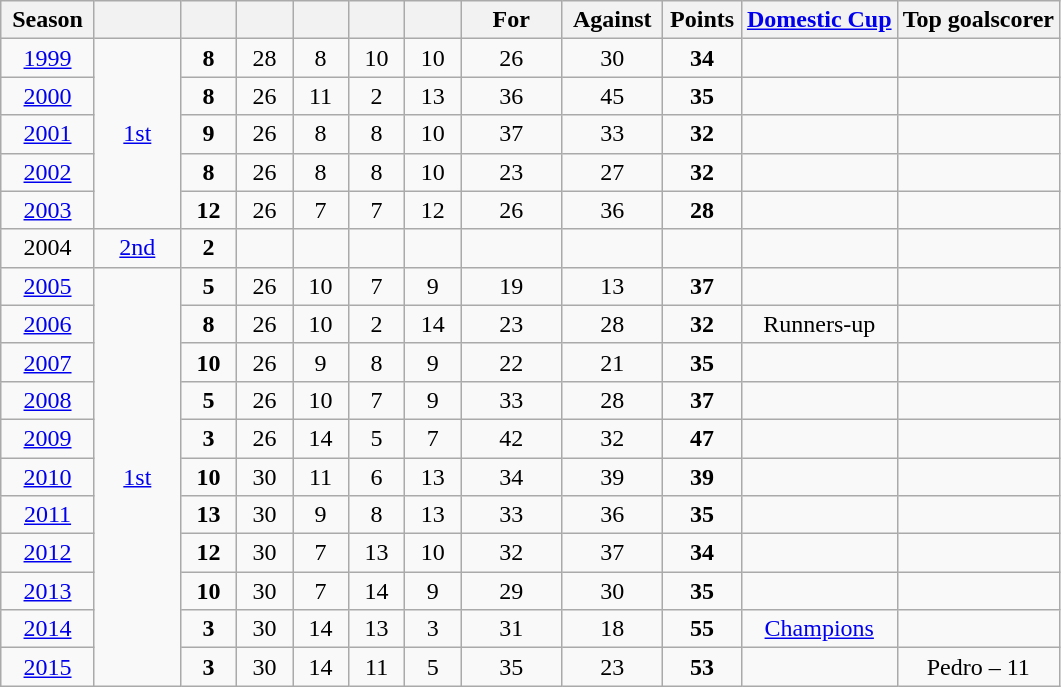<table class="wikitable" style="text-align: center;">
<tr>
<th width=55>Season</th>
<th width=50></th>
<th width=30></th>
<th width=30></th>
<th width=30></th>
<th width=30></th>
<th width=30></th>
<th width=60>For</th>
<th width=60>Against</th>
<th width=45>Points</th>
<th><a href='#'>Domestic Cup</a></th>
<th>Top goalscorer</th>
</tr>
<tr>
<td><a href='#'>1999</a></td>
<td rowspan="5"><a href='#'>1st</a></td>
<td><strong>8</strong></td>
<td>28</td>
<td>8</td>
<td>10</td>
<td>10</td>
<td>26</td>
<td>30</td>
<td><strong>34</strong></td>
<td></td>
<td></td>
</tr>
<tr>
<td><a href='#'>2000</a></td>
<td><strong>8</strong></td>
<td>26</td>
<td>11</td>
<td>2</td>
<td>13</td>
<td>36</td>
<td>45</td>
<td><strong>35</strong></td>
<td></td>
<td></td>
</tr>
<tr>
<td><a href='#'>2001</a></td>
<td><strong>9</strong></td>
<td>26</td>
<td>8</td>
<td>8</td>
<td>10</td>
<td>37</td>
<td>33</td>
<td><strong>32</strong></td>
<td></td>
<td></td>
</tr>
<tr>
<td><a href='#'>2002</a></td>
<td><strong>8</strong></td>
<td>26</td>
<td>8</td>
<td>8</td>
<td>10</td>
<td>23</td>
<td>27</td>
<td><strong>32</strong></td>
<td></td>
<td></td>
</tr>
<tr>
<td><a href='#'>2003</a></td>
<td><strong>12</strong></td>
<td>26</td>
<td>7</td>
<td>7</td>
<td>12</td>
<td>26</td>
<td>36</td>
<td><strong>28</strong></td>
<td></td>
<td></td>
</tr>
<tr>
<td>2004</td>
<td><a href='#'>2nd</a></td>
<td><strong>2</strong></td>
<td></td>
<td></td>
<td></td>
<td></td>
<td></td>
<td></td>
<td><strong> </strong></td>
<td></td>
<td></td>
</tr>
<tr>
<td><a href='#'>2005</a></td>
<td rowspan="11"><a href='#'>1st</a></td>
<td><strong>5</strong></td>
<td>26</td>
<td>10</td>
<td>7</td>
<td>9</td>
<td>19</td>
<td>13</td>
<td><strong>37</strong></td>
<td></td>
<td></td>
</tr>
<tr>
<td><a href='#'>2006</a></td>
<td><strong>8</strong></td>
<td>26</td>
<td>10</td>
<td>2</td>
<td>14</td>
<td>23</td>
<td>28</td>
<td><strong>32</strong></td>
<td>Runners-up</td>
<td></td>
</tr>
<tr>
<td><a href='#'>2007</a></td>
<td><strong>10</strong></td>
<td>26</td>
<td>9</td>
<td>8</td>
<td>9</td>
<td>22</td>
<td>21</td>
<td><strong>35</strong></td>
<td></td>
<td></td>
</tr>
<tr>
<td><a href='#'>2008</a></td>
<td><strong>5</strong></td>
<td>26</td>
<td>10</td>
<td>7</td>
<td>9</td>
<td>33</td>
<td>28</td>
<td><strong>37</strong></td>
<td></td>
<td></td>
</tr>
<tr>
<td><a href='#'>2009</a></td>
<td><strong>3</strong></td>
<td>26</td>
<td>14</td>
<td>5</td>
<td>7</td>
<td>42</td>
<td>32</td>
<td><strong>47</strong></td>
<td></td>
<td></td>
</tr>
<tr>
<td><a href='#'>2010</a></td>
<td><strong>10</strong></td>
<td>30</td>
<td>11</td>
<td>6</td>
<td>13</td>
<td>34</td>
<td>39</td>
<td><strong>39</strong></td>
<td></td>
<td></td>
</tr>
<tr>
<td><a href='#'>2011</a></td>
<td><strong>13</strong></td>
<td>30</td>
<td>9</td>
<td>8</td>
<td>13</td>
<td>33</td>
<td>36</td>
<td><strong>35</strong></td>
<td></td>
<td></td>
</tr>
<tr>
<td><a href='#'>2012</a></td>
<td><strong>12</strong></td>
<td>30</td>
<td>7</td>
<td>13</td>
<td>10</td>
<td>32</td>
<td>37</td>
<td><strong>34</strong></td>
<td></td>
<td></td>
</tr>
<tr>
<td><a href='#'>2013</a></td>
<td><strong>10</strong></td>
<td>30</td>
<td>7</td>
<td>14</td>
<td>9</td>
<td>29</td>
<td>30</td>
<td><strong>35</strong></td>
<td></td>
<td></td>
</tr>
<tr>
<td><a href='#'>2014</a></td>
<td><strong>3</strong></td>
<td>30</td>
<td>14</td>
<td>13</td>
<td>3</td>
<td>31</td>
<td>18</td>
<td><strong>55</strong></td>
<td><a href='#'>Champions</a></td>
<td></td>
</tr>
<tr>
<td><a href='#'>2015</a></td>
<td><strong>3</strong></td>
<td>30</td>
<td>14</td>
<td>11</td>
<td>5</td>
<td>35</td>
<td>23</td>
<td><strong>53</strong></td>
<td></td>
<td>Pedro – 11</td>
</tr>
</table>
